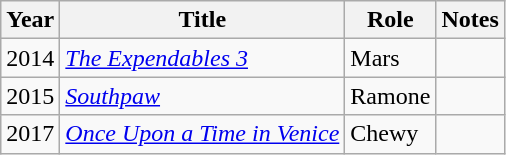<table class="wikitable sortable">
<tr>
<th>Year</th>
<th>Title</th>
<th>Role</th>
<th class="unsortable">Notes</th>
</tr>
<tr>
<td>2014</td>
<td><em><a href='#'>The Expendables 3</a></em></td>
<td>Mars</td>
<td></td>
</tr>
<tr>
<td>2015</td>
<td><em><a href='#'>Southpaw</a></em></td>
<td>Ramone</td>
<td></td>
</tr>
<tr>
<td>2017</td>
<td><em><a href='#'>Once Upon a Time in Venice</a></em></td>
<td>Chewy</td>
<td></td>
</tr>
</table>
